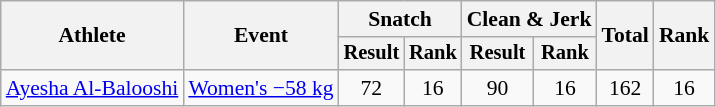<table class="wikitable" style="font-size:90%">
<tr>
<th rowspan="2">Athlete</th>
<th rowspan="2">Event</th>
<th colspan="2">Snatch</th>
<th colspan="2">Clean & Jerk</th>
<th rowspan="2">Total</th>
<th rowspan="2">Rank</th>
</tr>
<tr style="font-size:95%">
<th>Result</th>
<th>Rank</th>
<th>Result</th>
<th>Rank</th>
</tr>
<tr align=center>
<td align=left><a href='#'>Ayesha Al-Balooshi</a></td>
<td align=left><a href='#'>Women's −58 kg</a></td>
<td>72</td>
<td>16</td>
<td>90</td>
<td>16</td>
<td>162</td>
<td>16</td>
</tr>
</table>
